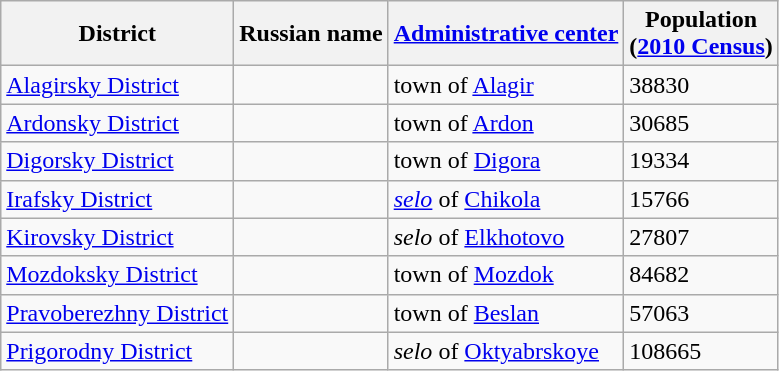<table class="wikitable sortable">
<tr>
<th>District</th>
<th>Russian name</th>
<th><a href='#'>Administrative center</a></th>
<th>Population<br>(<a href='#'>2010 Census</a>)</th>
</tr>
<tr>
<td><a href='#'>Alagirsky District</a></td>
<td></td>
<td>town of <a href='#'>Alagir</a></td>
<td>38830</td>
</tr>
<tr>
<td><a href='#'>Ardonsky District</a></td>
<td></td>
<td>town of <a href='#'>Ardon</a></td>
<td>30685</td>
</tr>
<tr>
<td><a href='#'>Digorsky District</a></td>
<td></td>
<td>town of <a href='#'>Digora</a></td>
<td>19334</td>
</tr>
<tr>
<td><a href='#'>Irafsky District</a></td>
<td></td>
<td><em><a href='#'>selo</a></em> of <a href='#'>Chikola</a></td>
<td>15766</td>
</tr>
<tr>
<td><a href='#'>Kirovsky District</a></td>
<td></td>
<td><em>selo</em> of <a href='#'>Elkhotovo</a></td>
<td>27807</td>
</tr>
<tr>
<td><a href='#'>Mozdoksky District</a></td>
<td></td>
<td>town of <a href='#'>Mozdok</a></td>
<td>84682</td>
</tr>
<tr>
<td><a href='#'>Pravoberezhny District</a></td>
<td></td>
<td>town of <a href='#'>Beslan</a></td>
<td>57063</td>
</tr>
<tr>
<td><a href='#'>Prigorodny District</a></td>
<td></td>
<td><em>selo</em> of <a href='#'>Oktyabrskoye</a></td>
<td>108665</td>
</tr>
</table>
